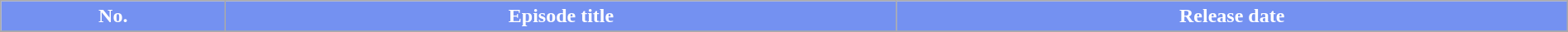<table class="wikitable plainrowheaders mw-collapsible" style="width:100%; margin:left;">
<tr>
<th style="color:white; background-color: #7491F1">No.</th>
<th style="color:white; background-color: #7491F1">Episode title</th>
<th style="color:white; background-color: #7491F1">Release date</th>
</tr>
<tr>
</tr>
</table>
